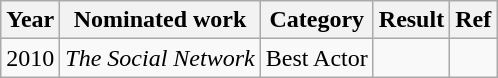<table class="wikitable">
<tr>
<th>Year</th>
<th>Nominated work</th>
<th>Category</th>
<th>Result</th>
<th>Ref</th>
</tr>
<tr>
<td>2010</td>
<td><em>The Social Network</em></td>
<td>Best Actor</td>
<td></td>
<td></td>
</tr>
</table>
